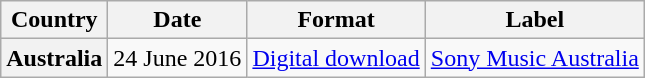<table class="wikitable plainrowheaders">
<tr>
<th scope="col">Country</th>
<th scope="col">Date</th>
<th scope="col">Format</th>
<th scope="col">Label</th>
</tr>
<tr>
<th scope="row">Australia</th>
<td>24 June 2016</td>
<td><a href='#'>Digital download</a></td>
<td><a href='#'>Sony Music Australia</a></td>
</tr>
</table>
